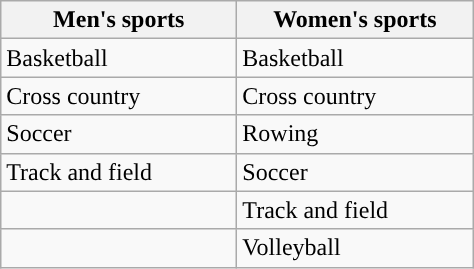<table class="wikitable"; style= "text-align: ">
<tr>
<th width=150px>Men's sports</th>
<th width=150px>Women's sports</th>
</tr>
<tr>
<td>Basketball</td>
<td>Basketball</td>
</tr>
<tr>
<td>Cross country</td>
<td>Cross country</td>
</tr>
<tr>
<td>Soccer</td>
<td>Rowing</td>
</tr>
<tr>
<td>Track and field</td>
<td>Soccer</td>
</tr>
<tr>
<td></td>
<td>Track and field</td>
</tr>
<tr>
<td></td>
<td>Volleyball</td>
</tr>
</table>
